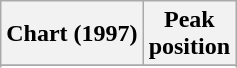<table class="wikitable sortable">
<tr>
<th align="left">Chart (1997)</th>
<th align="center">Peak<br>position</th>
</tr>
<tr>
</tr>
<tr>
</tr>
<tr>
</tr>
</table>
